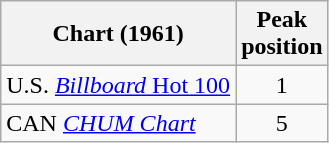<table class="wikitable">
<tr>
<th>Chart (1961)</th>
<th>Peak<br>position</th>
</tr>
<tr>
<td>U.S. <a href='#'><em>Billboard</em> Hot 100</a></td>
<td align="center">1</td>
</tr>
<tr>
<td>CAN <em><a href='#'>CHUM Chart</a></em></td>
<td align="center">5</td>
</tr>
</table>
